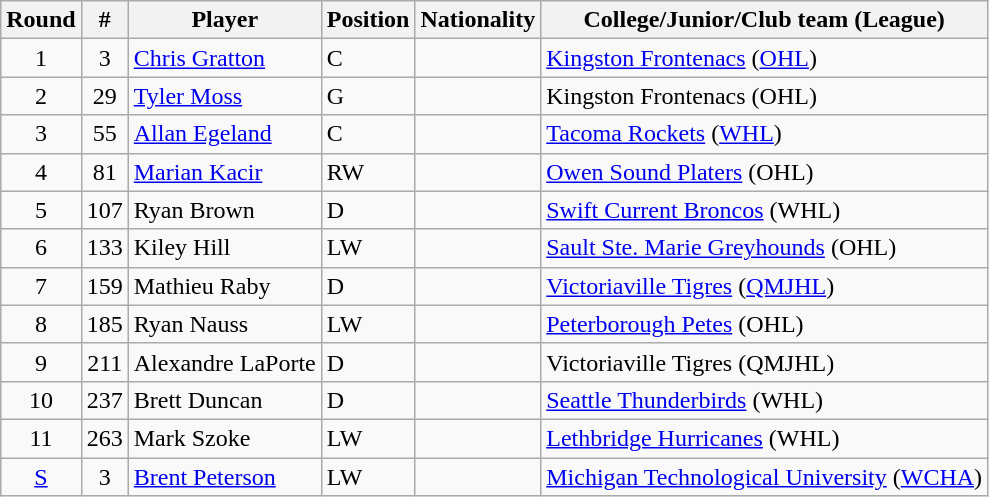<table class="wikitable">
<tr align="center">
<th bgcolor="#DDDDFF">Round</th>
<th bgcolor="#DDDDFF">#</th>
<th bgcolor="#DDDDFF">Player</th>
<th bgcolor="#DDDDFF">Position</th>
<th bgcolor="#DDDDFF">Nationality</th>
<th bgcolor="#DDDDFF">College/Junior/Club team (League)</th>
</tr>
<tr>
<td style="text-align:center;">1</td>
<td style="text-align:center;">3</td>
<td><a href='#'>Chris Gratton</a></td>
<td>C</td>
<td></td>
<td><a href='#'>Kingston Frontenacs</a> (<a href='#'>OHL</a>)</td>
</tr>
<tr>
<td style="text-align:center;">2</td>
<td style="text-align:center;">29</td>
<td><a href='#'>Tyler Moss</a></td>
<td>G</td>
<td></td>
<td>Kingston Frontenacs (OHL)</td>
</tr>
<tr>
<td style="text-align:center;">3</td>
<td style="text-align:center;">55</td>
<td><a href='#'>Allan Egeland</a></td>
<td>C</td>
<td></td>
<td><a href='#'>Tacoma Rockets</a> (<a href='#'>WHL</a>)</td>
</tr>
<tr>
<td style="text-align:center;">4</td>
<td style="text-align:center;">81</td>
<td><a href='#'>Marian Kacir</a></td>
<td>RW</td>
<td></td>
<td><a href='#'>Owen Sound Platers</a> (OHL)</td>
</tr>
<tr>
<td style="text-align:center;">5</td>
<td style="text-align:center;">107</td>
<td>Ryan Brown</td>
<td>D</td>
<td></td>
<td><a href='#'>Swift Current Broncos</a> (WHL)</td>
</tr>
<tr>
<td style="text-align:center;">6</td>
<td style="text-align:center;">133</td>
<td>Kiley Hill</td>
<td>LW</td>
<td></td>
<td><a href='#'>Sault Ste. Marie Greyhounds</a> (OHL)</td>
</tr>
<tr>
<td style="text-align:center;">7</td>
<td style="text-align:center;">159</td>
<td>Mathieu Raby</td>
<td>D</td>
<td></td>
<td><a href='#'>Victoriaville Tigres</a> (<a href='#'>QMJHL</a>)</td>
</tr>
<tr>
<td style="text-align:center;">8</td>
<td style="text-align:center;">185</td>
<td>Ryan Nauss</td>
<td>LW</td>
<td></td>
<td><a href='#'>Peterborough Petes</a> (OHL)</td>
</tr>
<tr>
<td style="text-align:center;">9</td>
<td style="text-align:center;">211</td>
<td>Alexandre LaPorte</td>
<td>D</td>
<td></td>
<td>Victoriaville Tigres (QMJHL)</td>
</tr>
<tr>
<td style="text-align:center;">10</td>
<td style="text-align:center;">237</td>
<td>Brett Duncan</td>
<td>D</td>
<td></td>
<td><a href='#'>Seattle Thunderbirds</a> (WHL)</td>
</tr>
<tr>
<td style="text-align:center;">11</td>
<td style="text-align:center;">263</td>
<td>Mark Szoke</td>
<td>LW</td>
<td></td>
<td><a href='#'>Lethbridge Hurricanes</a> (WHL)</td>
</tr>
<tr>
<td style="text-align:center;"><a href='#'>S</a></td>
<td style="text-align:center;">3</td>
<td><a href='#'>Brent Peterson</a></td>
<td>LW</td>
<td></td>
<td><a href='#'>Michigan Technological University</a> (<a href='#'>WCHA</a>)</td>
</tr>
</table>
